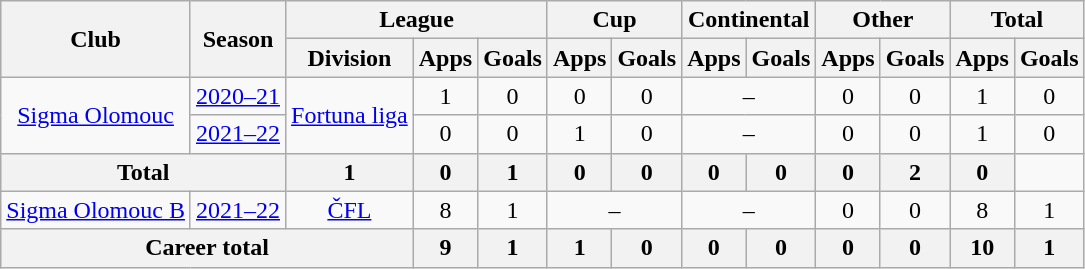<table class="wikitable" style="text-align: center">
<tr>
<th rowspan="2">Club</th>
<th rowspan="2">Season</th>
<th colspan="3">League</th>
<th colspan="2">Cup</th>
<th colspan="2">Continental</th>
<th colspan="2">Other</th>
<th colspan="2">Total</th>
</tr>
<tr>
<th>Division</th>
<th>Apps</th>
<th>Goals</th>
<th>Apps</th>
<th>Goals</th>
<th>Apps</th>
<th>Goals</th>
<th>Apps</th>
<th>Goals</th>
<th>Apps</th>
<th>Goals</th>
</tr>
<tr>
<td rowspan="2"><a href='#'>Sigma Olomouc</a></td>
<td><a href='#'>2020–21</a></td>
<td rowspan="2"><a href='#'>Fortuna liga</a></td>
<td>1</td>
<td>0</td>
<td>0</td>
<td>0</td>
<td colspan="2">–</td>
<td>0</td>
<td>0</td>
<td>1</td>
<td>0</td>
</tr>
<tr>
<td><a href='#'>2021–22</a></td>
<td>0</td>
<td>0</td>
<td>1</td>
<td>0</td>
<td colspan="2">–</td>
<td>0</td>
<td>0</td>
<td>1</td>
<td>0</td>
</tr>
<tr>
<th colspan="2"><strong>Total</strong></th>
<th>1</th>
<th>0</th>
<th>1</th>
<th>0</th>
<th>0</th>
<th>0</th>
<th>0</th>
<th>0</th>
<th>2</th>
<th>0</th>
</tr>
<tr>
<td><a href='#'>Sigma Olomouc B</a></td>
<td><a href='#'>2021–22</a></td>
<td><a href='#'>ČFL</a></td>
<td>8</td>
<td>1</td>
<td colspan="2">–</td>
<td colspan="2">–</td>
<td>0</td>
<td>0</td>
<td>8</td>
<td>1</td>
</tr>
<tr>
<th colspan="3"><strong>Career total</strong></th>
<th>9</th>
<th>1</th>
<th>1</th>
<th>0</th>
<th>0</th>
<th>0</th>
<th>0</th>
<th>0</th>
<th>10</th>
<th>1</th>
</tr>
</table>
